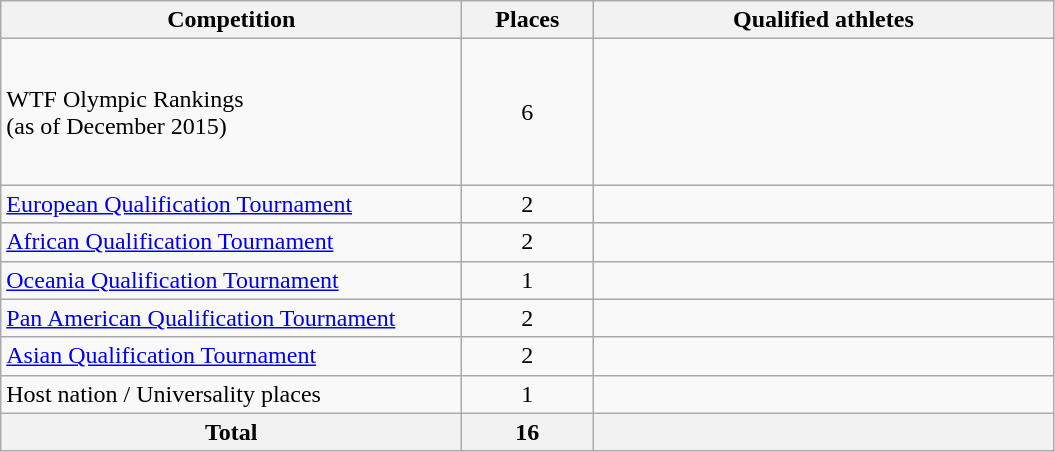<table class="wikitable">
<tr>
<th width=300>Competition</th>
<th width=80>Places</th>
<th width=300>Qualified athletes</th>
</tr>
<tr>
<td>WTF Olympic Rankings<br>(as of December 2015)</td>
<td align="center">6</td>
<td><br><br><br><br><br></td>
</tr>
<tr>
<td><a href='#'>European Qualification Tournament</a></td>
<td align="center">2</td>
<td><br></td>
</tr>
<tr>
<td><a href='#'>African Qualification Tournament</a></td>
<td align="center">2</td>
<td><br></td>
</tr>
<tr>
<td><a href='#'>Oceania Qualification Tournament</a></td>
<td align="center">1</td>
<td></td>
</tr>
<tr>
<td><a href='#'>Pan American Qualification Tournament</a></td>
<td align="center">2</td>
<td><br></td>
</tr>
<tr>
<td><a href='#'>Asian Qualification Tournament</a></td>
<td align="center">2</td>
<td><br></td>
</tr>
<tr>
<td>Host nation / Universality places</td>
<td align="center">1</td>
<td></td>
</tr>
<tr>
<th>Total</th>
<th>16</th>
<th></th>
</tr>
</table>
